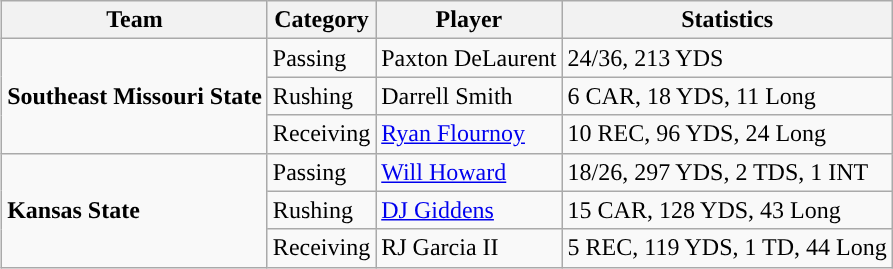<table class="wikitable" style="float: right;">
<tr>
<th>Team</th>
<th>Category</th>
<th>Player</th>
<th>Statistics</th>
</tr>
<tr>
<td rowspan=3><strong>Southeast Missouri State</strong></td>
<td>Passing</td>
<td>Paxton DeLaurent</td>
<td>24/36, 213 YDS</td>
</tr>
<tr>
<td>Rushing</td>
<td>Darrell Smith</td>
<td>6 CAR, 18 YDS, 11 Long</td>
</tr>
<tr>
<td>Receiving</td>
<td><a href='#'>Ryan Flournoy</a></td>
<td>10 REC, 96 YDS, 24 Long</td>
</tr>
<tr>
<td rowspan=3><strong>Kansas State</strong></td>
<td>Passing</td>
<td><a href='#'>Will Howard</a></td>
<td>18/26, 297 YDS, 2 TDS, 1 INT</td>
</tr>
<tr>
<td>Rushing</td>
<td><a href='#'>DJ Giddens</a></td>
<td>15 CAR, 128 YDS, 43 Long</td>
</tr>
<tr>
<td>Receiving</td>
<td>RJ Garcia II</td>
<td>5 REC, 119 YDS, 1 TD, 44 Long</td>
</tr>
</table>
